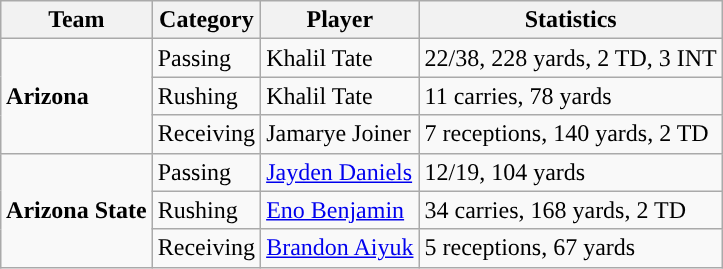<table class="wikitable" style="float: right;">
<tr>
<th>Team</th>
<th>Category</th>
<th>Player</th>
<th>Statistics</th>
</tr>
<tr>
<td rowspan=3><strong>Arizona</strong></td>
<td>Passing</td>
<td>Khalil Tate</td>
<td>22/38, 228 yards, 2 TD, 3 INT</td>
</tr>
<tr>
<td>Rushing</td>
<td>Khalil Tate</td>
<td>11 carries, 78 yards</td>
</tr>
<tr>
<td>Receiving</td>
<td>Jamarye Joiner</td>
<td>7 receptions, 140 yards, 2 TD</td>
</tr>
<tr>
<td rowspan=3><strong>Arizona State</strong></td>
<td>Passing</td>
<td><a href='#'>Jayden Daniels</a></td>
<td>12/19, 104 yards</td>
</tr>
<tr>
<td>Rushing</td>
<td><a href='#'>Eno Benjamin</a></td>
<td>34 carries, 168 yards, 2 TD</td>
</tr>
<tr>
<td>Receiving</td>
<td><a href='#'>Brandon Aiyuk</a></td>
<td>5 receptions, 67 yards</td>
</tr>
</table>
